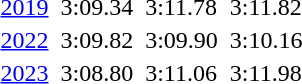<table>
<tr>
<td><a href='#'>2019</a></td>
<td></td>
<td>3:09.34 </td>
<td></td>
<td>3:11.78 </td>
<td></td>
<td>3:11.82 </td>
</tr>
<tr>
<td><a href='#'>2022</a></td>
<td></td>
<td>3:09.82 </td>
<td></td>
<td>3:09.90 </td>
<td></td>
<td>3:10.16</td>
</tr>
<tr>
<td><a href='#'>2023</a></td>
<td></td>
<td>3:08.80 </td>
<td></td>
<td>3:11.06 </td>
<td></td>
<td>3:11.98 </td>
</tr>
</table>
